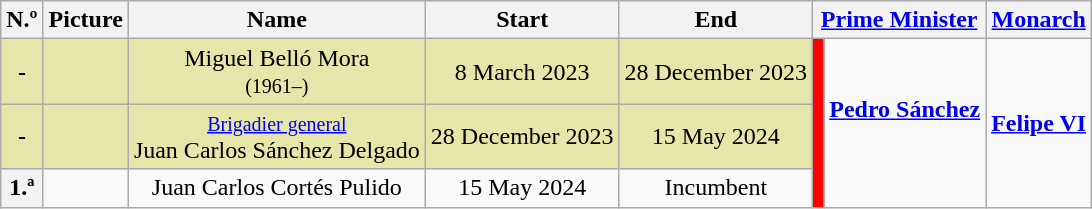<table class="wikitable" style="clear:right; text-align:center">
<tr>
<th>N.º</th>
<th>Picture</th>
<th>Name</th>
<th>Start</th>
<th>End</th>
<th colspan=2><a href='#'>Prime Minister</a></th>
<th><a href='#'>Monarch</a></th>
</tr>
<tr>
<th style="background:#e6e6aa;">-</th>
<td style="background:#e6e6aa;"></td>
<td style="background:#e6e6aa;">Miguel Belló Mora<br><small>(1961–)</small></td>
<td style="background:#e6e6aa;">8 March 2023</td>
<td style="background:#e6e6aa;">28 December 2023</td>
<td rowspan="3" style="background: #FF0000;"></td>
<td rowspan="3"><strong><a href='#'>Pedro Sánchez</a></strong><br><br></td>
<td rowspan="3"><br><strong><a href='#'>Felipe VI</a></strong><br><br></td>
</tr>
<tr>
<th style="background:#e6e6aa;">-</th>
<td style="background:#e6e6aa;"></td>
<td style="background:#e6e6aa;"><small><a href='#'>Brigadier general</a></small><br>Juan Carlos Sánchez Delgado</td>
<td style="background:#e6e6aa;">28 December 2023</td>
<td style="background:#e6e6aa;">15 May 2024</td>
</tr>
<tr>
<th>1.ª</th>
<td></td>
<td>Juan Carlos Cortés Pulido</td>
<td>15 May 2024</td>
<td>Incumbent</td>
</tr>
</table>
